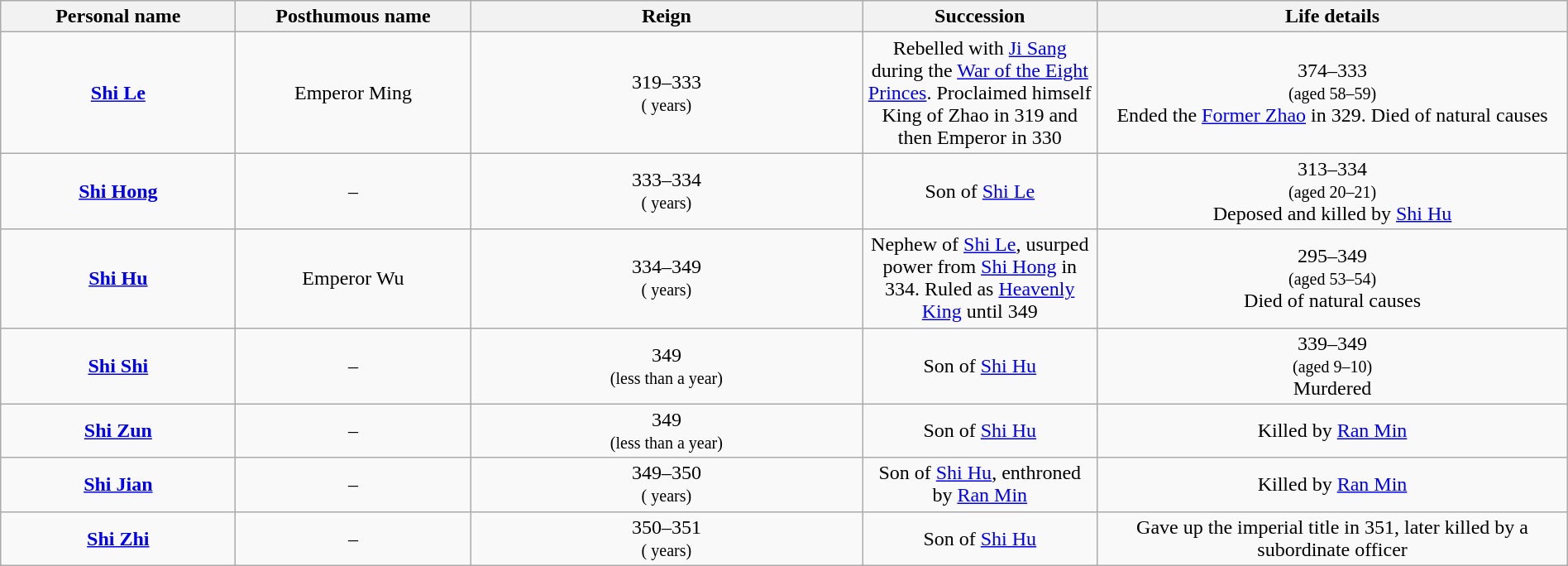<table class="wikitable plainrowheaders" style="text-align:center; width:100%;">
<tr>
<th scope="col" width="15%">Personal name</th>
<th scope="col" width="15%">Posthumous name</th>
<th scope="col" width="25%">Reign</th>
<th scope="col" width="15%">Succession</th>
<th scope="col" width="30%">Life details</th>
</tr>
<tr>
<td><strong><a href='#'>Shi Le</a></strong><br></td>
<td>Emperor Ming<br></td>
<td>319–333<br><small>( years)</small><br><small></small></td>
<td>Rebelled with <a href='#'>Ji Sang</a> during the <a href='#'>War of the Eight Princes</a>. Proclaimed himself King of Zhao in 319 and then Emperor in 330</td>
<td>374–333<br><small>(aged 58–59)</small><br>Ended the <a href='#'>Former Zhao</a> in 329. Died of natural causes</td>
</tr>
<tr>
<td><strong><a href='#'>Shi Hong</a></strong><br></td>
<td>–</td>
<td>333–334<br><small>( years)</small><br><small></small></td>
<td>Son of <a href='#'>Shi Le</a></td>
<td>313–334<br><small>(aged 20–21)</small><br>Deposed and killed by <a href='#'>Shi Hu</a></td>
</tr>
<tr>
<td><strong><a href='#'>Shi Hu</a></strong><br></td>
<td>Emperor Wu<br></td>
<td>334–349<br><small>( years)</small><br><small></small></td>
<td>Nephew of <a href='#'>Shi Le</a>, usurped power from <a href='#'>Shi Hong</a> in 334. Ruled as <a href='#'>Heavenly King</a> until 349</td>
<td>295–349<br><small>(aged 53–54)</small><br>Died of natural causes</td>
</tr>
<tr>
<td><strong><a href='#'>Shi Shi</a></strong><br></td>
<td>–</td>
<td>349<br><small>(less than a year)</small></td>
<td>Son of <a href='#'>Shi Hu</a></td>
<td>339–349<br><small>(aged 9–10)</small><br>Murdered</td>
</tr>
<tr>
<td><strong><a href='#'>Shi Zun</a></strong><br></td>
<td>–</td>
<td>349<br><small>(less than a year)</small></td>
<td>Son of <a href='#'>Shi Hu</a></td>
<td>Killed by <a href='#'>Ran Min</a></td>
</tr>
<tr>
<td><strong><a href='#'>Shi Jian</a></strong><br></td>
<td>–</td>
<td>349–350<br><small>( years)</small><br><small></small></td>
<td>Son of <a href='#'>Shi Hu</a>, enthroned by <a href='#'>Ran Min</a></td>
<td>Killed by <a href='#'>Ran Min</a></td>
</tr>
<tr>
<td><strong><a href='#'>Shi Zhi</a></strong><br></td>
<td>–</td>
<td>350–351<br><small>( years)</small><br><small></small></td>
<td>Son of <a href='#'>Shi Hu</a></td>
<td>Gave up the imperial title in 351, later killed by a subordinate officer</td>
</tr>
</table>
